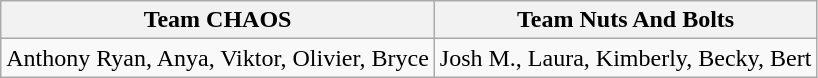<table class="wikitable">
<tr>
<th>Team CHAOS</th>
<th>Team Nuts And Bolts</th>
</tr>
<tr>
<td>Anthony Ryan, Anya, Viktor, Olivier, Bryce</td>
<td>Josh M., Laura, Kimberly, Becky, Bert</td>
</tr>
</table>
